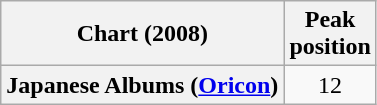<table class="wikitable plainrowheaders" style="text-align:center">
<tr>
<th scope="col">Chart (2008)</th>
<th scope="col">Peak<br> position</th>
</tr>
<tr>
<th scope="row">Japanese Albums (<a href='#'>Oricon</a>)</th>
<td>12</td>
</tr>
</table>
